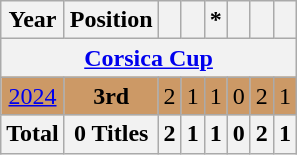<table class="wikitable" style="text-align: center;">
<tr>
<th>Year</th>
<th>Position</th>
<th></th>
<th></th>
<th>*</th>
<th></th>
<th></th>
<th></th>
</tr>
<tr>
<th colspan=8><a href='#'>Corsica Cup</a></th>
</tr>
<tr style="background:#c96">
<td> <a href='#'>2024</a></td>
<td><strong>3rd</strong></td>
<td>2</td>
<td>1</td>
<td>1</td>
<td>0</td>
<td>2</td>
<td>1</td>
</tr>
<tr>
<th>Total</th>
<th>0 Titles</th>
<th>2</th>
<th>1</th>
<th>1</th>
<th>0</th>
<th>2</th>
<th>1</th>
</tr>
</table>
